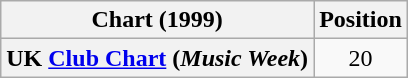<table class="wikitable plainrowheaders" style="text-align:center">
<tr>
<th>Chart (1999)</th>
<th>Position</th>
</tr>
<tr>
<th scope="row">UK <a href='#'>Club Chart</a> (<em>Music Week</em>)</th>
<td>20</td>
</tr>
</table>
